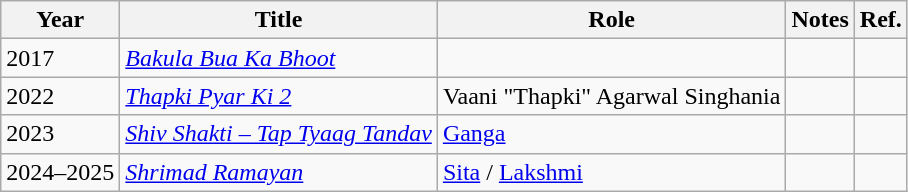<table class="wikitable sortable">
<tr>
<th>Year</th>
<th>Title</th>
<th>Role</th>
<th class="unsortable">Notes</th>
<th class="unsortable">Ref.</th>
</tr>
<tr>
<td>2017</td>
<td><em><a href='#'>Bakula Bua Ka Bhoot</a></em></td>
<td></td>
<td></td>
<td></td>
</tr>
<tr>
<td>2022</td>
<td><em><a href='#'>Thapki Pyar Ki 2</a></em></td>
<td>Vaani "Thapki" Agarwal Singhania</td>
<td></td>
<td></td>
</tr>
<tr>
<td>2023</td>
<td><em><a href='#'>Shiv Shakti – Tap Tyaag Tandav</a></em></td>
<td><a href='#'>Ganga</a></td>
<td></td>
<td></td>
</tr>
<tr>
<td>2024–2025</td>
<td><em><a href='#'>Shrimad Ramayan</a></em></td>
<td><a href='#'>Sita</a> / <a href='#'>Lakshmi</a></td>
<td></td>
<td></td>
</tr>
</table>
